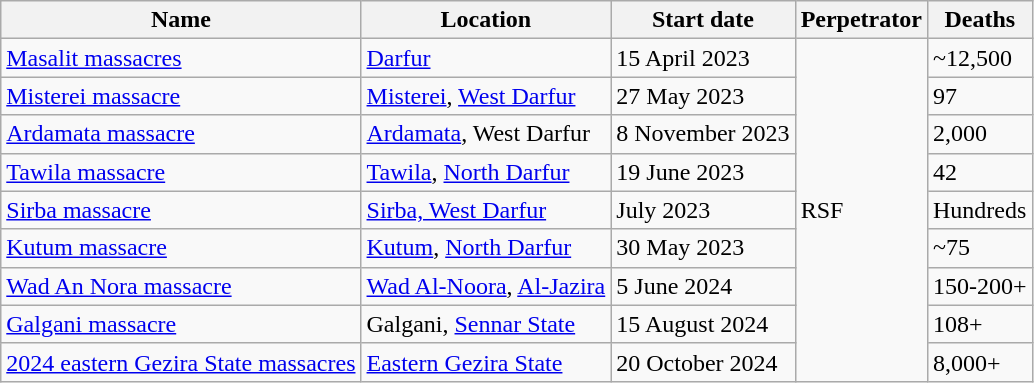<table class="wikitable sortable">
<tr>
<th>Name</th>
<th>Location</th>
<th>Start date</th>
<th>Perpetrator</th>
<th>Deaths</th>
</tr>
<tr 2023 Darfur Genocide>
<td><a href='#'>Masalit massacres</a></td>
<td><a href='#'>Darfur</a></td>
<td>15 April 2023</td>
<td rowspan="9">RSF</td>
<td>~12,500</td>
</tr>
<tr>
<td><a href='#'>Misterei massacre</a></td>
<td><a href='#'>Misterei</a>, <a href='#'>West Darfur</a></td>
<td>27 May 2023</td>
<td>97</td>
</tr>
<tr>
<td><a href='#'>Ardamata massacre</a></td>
<td><a href='#'>Ardamata</a>, West Darfur</td>
<td>8 November 2023</td>
<td>2,000</td>
</tr>
<tr>
<td><a href='#'>Tawila massacre</a></td>
<td><a href='#'>Tawila</a>, <a href='#'>North Darfur</a></td>
<td>19 June 2023</td>
<td>42</td>
</tr>
<tr>
<td><a href='#'>Sirba massacre</a></td>
<td><a href='#'>Sirba, West Darfur</a></td>
<td>July 2023</td>
<td>Hundreds</td>
</tr>
<tr>
<td><a href='#'>Kutum massacre</a></td>
<td><a href='#'>Kutum</a>, <a href='#'>North Darfur</a></td>
<td>30 May 2023</td>
<td>~75</td>
</tr>
<tr>
<td><a href='#'>Wad An Nora massacre</a></td>
<td><a href='#'>Wad Al-Noora</a>, <a href='#'>Al-Jazira</a></td>
<td>5 June 2024</td>
<td>150-200+</td>
</tr>
<tr>
<td><a href='#'>Galgani massacre</a></td>
<td>Galgani, <a href='#'>Sennar State</a></td>
<td>15 August 2024</td>
<td>108+</td>
</tr>
<tr>
<td><a href='#'>2024 eastern Gezira State massacres</a></td>
<td><a href='#'>Eastern Gezira State</a></td>
<td>20 October 2024</td>
<td>8,000+</td>
</tr>
</table>
